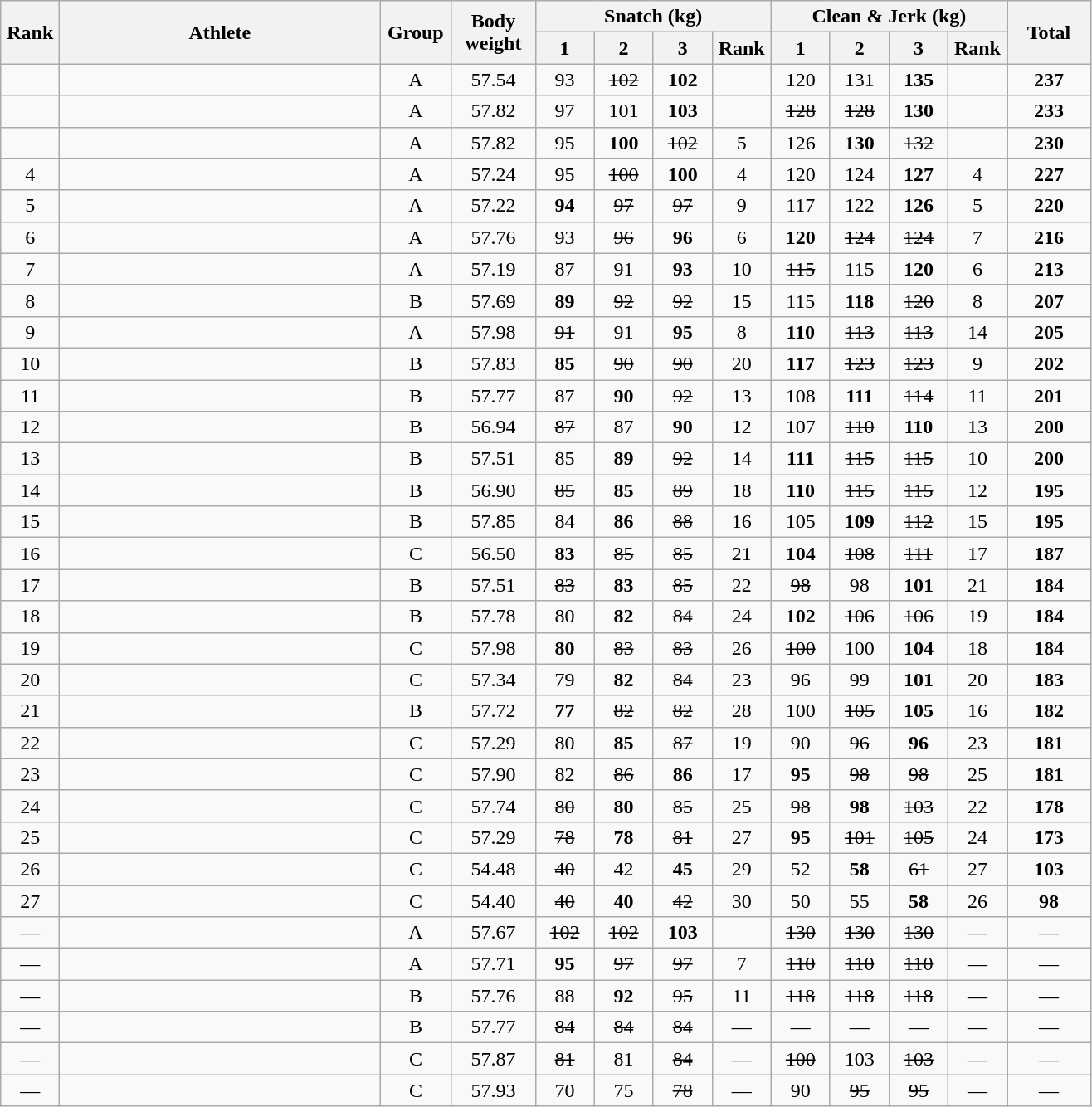<table class = "wikitable" style="text-align:center;">
<tr>
<th rowspan=2 width=40>Rank</th>
<th rowspan=2 width=250>Athlete</th>
<th rowspan=2 width=50>Group</th>
<th rowspan=2 width=60>Body weight</th>
<th colspan=4>Snatch (kg)</th>
<th colspan=4>Clean & Jerk (kg)</th>
<th rowspan=2 width=60>Total</th>
</tr>
<tr>
<th width=40>1</th>
<th width=40>2</th>
<th width=40>3</th>
<th width=40>Rank</th>
<th width=40>1</th>
<th width=40>2</th>
<th width=40>3</th>
<th width=40>Rank</th>
</tr>
<tr>
<td></td>
<td align=left></td>
<td>A</td>
<td>57.54</td>
<td>93</td>
<td><s>102 </s></td>
<td><strong>102</strong></td>
<td></td>
<td>120</td>
<td>131</td>
<td><strong>135</strong></td>
<td></td>
<td><strong>237</strong></td>
</tr>
<tr>
<td></td>
<td align=left></td>
<td>A</td>
<td>57.82</td>
<td>97</td>
<td>101</td>
<td><strong>103</strong></td>
<td></td>
<td><s>128 </s></td>
<td><s>128 </s></td>
<td><strong>130</strong></td>
<td></td>
<td><strong>233</strong></td>
</tr>
<tr>
<td></td>
<td align=left></td>
<td>A</td>
<td>57.82</td>
<td>95</td>
<td><strong>100</strong></td>
<td><s>102 </s></td>
<td>5</td>
<td>126</td>
<td><strong>130</strong></td>
<td><s>132 </s></td>
<td></td>
<td><strong>230</strong></td>
</tr>
<tr>
<td>4</td>
<td align=left></td>
<td>A</td>
<td>57.24</td>
<td>95</td>
<td><s>100 </s></td>
<td><strong>100</strong></td>
<td>4</td>
<td>120</td>
<td>124</td>
<td><strong>127</strong></td>
<td>4</td>
<td><strong>227</strong></td>
</tr>
<tr>
<td>5</td>
<td align=left></td>
<td>A</td>
<td>57.22</td>
<td><strong>94</strong></td>
<td><s>97 </s></td>
<td><s>97 </s></td>
<td>9</td>
<td>117</td>
<td>122</td>
<td><strong>126</strong></td>
<td>5</td>
<td><strong>220</strong></td>
</tr>
<tr>
<td>6</td>
<td align=left></td>
<td>A</td>
<td>57.76</td>
<td>93</td>
<td><s>96 </s></td>
<td><strong>96</strong></td>
<td>6</td>
<td><strong>120</strong></td>
<td><s>124 </s></td>
<td><s>124 </s></td>
<td>7</td>
<td><strong>216</strong></td>
</tr>
<tr>
<td>7</td>
<td align=left></td>
<td>A</td>
<td>57.19</td>
<td>87</td>
<td>91</td>
<td><strong>93</strong></td>
<td>10</td>
<td><s>115 </s></td>
<td>115</td>
<td><strong>120</strong></td>
<td>6</td>
<td><strong>213</strong></td>
</tr>
<tr>
<td>8</td>
<td align=left></td>
<td>B</td>
<td>57.69</td>
<td><strong>89</strong></td>
<td><s>92 </s></td>
<td><s>92 </s></td>
<td>15</td>
<td>115</td>
<td><strong>118</strong></td>
<td><s>120 </s></td>
<td>8</td>
<td><strong>207</strong></td>
</tr>
<tr>
<td>9</td>
<td align=left></td>
<td>A</td>
<td>57.98</td>
<td><s>91 </s></td>
<td>91</td>
<td><strong>95</strong></td>
<td>8</td>
<td><strong>110</strong></td>
<td><s>113 </s></td>
<td><s>113 </s></td>
<td>14</td>
<td><strong>205</strong></td>
</tr>
<tr>
<td>10</td>
<td align=left></td>
<td>B</td>
<td>57.83</td>
<td><strong>85</strong></td>
<td><s>90 </s></td>
<td><s>90 </s></td>
<td>20</td>
<td><strong>117</strong></td>
<td><s>123 </s></td>
<td><s>123 </s></td>
<td>9</td>
<td><strong>202</strong></td>
</tr>
<tr>
<td>11</td>
<td align=left></td>
<td>B</td>
<td>57.77</td>
<td>87</td>
<td><strong>90</strong></td>
<td><s>92 </s></td>
<td>13</td>
<td>108</td>
<td><strong>111</strong></td>
<td><s>114 </s></td>
<td>11</td>
<td><strong>201</strong></td>
</tr>
<tr>
<td>12</td>
<td align=left></td>
<td>B</td>
<td>56.94</td>
<td><s>87 </s></td>
<td>87</td>
<td><strong>90</strong></td>
<td>12</td>
<td>107</td>
<td><s>110 </s></td>
<td><strong>110</strong></td>
<td>13</td>
<td><strong>200</strong></td>
</tr>
<tr>
<td>13</td>
<td align=left></td>
<td>B</td>
<td>57.51</td>
<td>85</td>
<td><strong>89</strong></td>
<td><s>92 </s></td>
<td>14</td>
<td><strong>111</strong></td>
<td><s>115 </s></td>
<td><s>115 </s></td>
<td>10</td>
<td><strong>200</strong></td>
</tr>
<tr>
<td>14</td>
<td align=left></td>
<td>B</td>
<td>56.90</td>
<td><s>85 </s></td>
<td><strong>85</strong></td>
<td><s>89 </s></td>
<td>18</td>
<td><strong>110</strong></td>
<td><s>115 </s></td>
<td><s>115 </s></td>
<td>12</td>
<td><strong>195</strong></td>
</tr>
<tr>
<td>15</td>
<td align=left></td>
<td>B</td>
<td>57.85</td>
<td>84</td>
<td><strong>86</strong></td>
<td><s>88 </s></td>
<td>16</td>
<td>105</td>
<td><strong>109</strong></td>
<td><s>112 </s></td>
<td>15</td>
<td><strong>195</strong></td>
</tr>
<tr>
<td>16</td>
<td align=left></td>
<td>C</td>
<td>56.50</td>
<td><strong>83</strong></td>
<td><s>85 </s></td>
<td><s>85 </s></td>
<td>21</td>
<td><strong>104</strong></td>
<td><s>108 </s></td>
<td><s>111 </s></td>
<td>17</td>
<td><strong>187</strong></td>
</tr>
<tr>
<td>17</td>
<td align=left></td>
<td>B</td>
<td>57.51</td>
<td><s>83 </s></td>
<td><strong>83</strong></td>
<td><s>85 </s></td>
<td>22</td>
<td><s>98 </s></td>
<td>98</td>
<td><strong>101</strong></td>
<td>21</td>
<td><strong>184</strong></td>
</tr>
<tr>
<td>18</td>
<td align=left></td>
<td>B</td>
<td>57.78</td>
<td>80</td>
<td><strong>82</strong></td>
<td><s>84 </s></td>
<td>24</td>
<td><strong>102</strong></td>
<td><s>106 </s></td>
<td><s>106 </s></td>
<td>19</td>
<td><strong>184</strong></td>
</tr>
<tr>
<td>19</td>
<td align=left></td>
<td>C</td>
<td>57.98</td>
<td><strong>80</strong></td>
<td><s>83 </s></td>
<td><s>83 </s></td>
<td>26</td>
<td><s>100 </s></td>
<td>100</td>
<td><strong>104</strong></td>
<td>18</td>
<td><strong>184</strong></td>
</tr>
<tr>
<td>20</td>
<td align=left></td>
<td>C</td>
<td>57.34</td>
<td>79</td>
<td><strong>82</strong></td>
<td><s>84 </s></td>
<td>23</td>
<td>96</td>
<td>99</td>
<td><strong>101</strong></td>
<td>20</td>
<td><strong>183</strong></td>
</tr>
<tr>
<td>21</td>
<td align=left></td>
<td>B</td>
<td>57.72</td>
<td><strong>77</strong></td>
<td><s>82 </s></td>
<td><s>82 </s></td>
<td>28</td>
<td>100</td>
<td><s>105 </s></td>
<td><strong>105</strong></td>
<td>16</td>
<td><strong>182</strong></td>
</tr>
<tr>
<td>22</td>
<td align=left></td>
<td>C</td>
<td>57.29</td>
<td>80</td>
<td><strong>85</strong></td>
<td><s>87 </s></td>
<td>19</td>
<td>90</td>
<td><s>96 </s></td>
<td><strong>96</strong></td>
<td>23</td>
<td><strong>181</strong></td>
</tr>
<tr>
<td>23</td>
<td align=left></td>
<td>C</td>
<td>57.90</td>
<td>82</td>
<td><s>86 </s></td>
<td><strong>86</strong></td>
<td>17</td>
<td><strong>95</strong></td>
<td><s>98 </s></td>
<td><s>98 </s></td>
<td>25</td>
<td><strong>181</strong></td>
</tr>
<tr>
<td>24</td>
<td align=left></td>
<td>C</td>
<td>57.74</td>
<td><s>80 </s></td>
<td><strong>80</strong></td>
<td><s>85 </s></td>
<td>25</td>
<td><s>98 </s></td>
<td><strong>98</strong></td>
<td><s>103 </s></td>
<td>22</td>
<td><strong>178</strong></td>
</tr>
<tr>
<td>25</td>
<td align=left></td>
<td>C</td>
<td>57.29</td>
<td><s>78 </s></td>
<td><strong>78</strong></td>
<td><s>81 </s></td>
<td>27</td>
<td><strong>95</strong></td>
<td><s>101 </s></td>
<td><s>105 </s></td>
<td>24</td>
<td><strong>173</strong></td>
</tr>
<tr>
<td>26</td>
<td align=left></td>
<td>C</td>
<td>54.48</td>
<td><s>40 </s></td>
<td>42</td>
<td><strong>45</strong></td>
<td>29</td>
<td>52</td>
<td><strong>58</strong></td>
<td><s>61 </s></td>
<td>27</td>
<td><strong>103</strong></td>
</tr>
<tr>
<td>27</td>
<td align=left></td>
<td>C</td>
<td>54.40</td>
<td><s>40 </s></td>
<td><strong>40</strong></td>
<td><s>42 </s></td>
<td>30</td>
<td>50</td>
<td>55</td>
<td><strong>58</strong></td>
<td>26</td>
<td><strong>98</strong></td>
</tr>
<tr>
<td>—</td>
<td align=left></td>
<td>A</td>
<td>57.67</td>
<td><s>102 </s></td>
<td><s>102 </s></td>
<td><strong>103</strong></td>
<td></td>
<td><s>130 </s></td>
<td><s>130 </s></td>
<td><s>130 </s></td>
<td>—</td>
<td>—</td>
</tr>
<tr>
<td>—</td>
<td align=left></td>
<td>A</td>
<td>57.71</td>
<td><strong>95</strong></td>
<td><s>97 </s></td>
<td><s>97 </s></td>
<td>7</td>
<td><s>110 </s></td>
<td><s>110 </s></td>
<td><s>110 </s></td>
<td>—</td>
<td>—</td>
</tr>
<tr>
<td>—</td>
<td align=left></td>
<td>B</td>
<td>57.76</td>
<td>88</td>
<td><strong>92</strong></td>
<td><s>95 </s></td>
<td>11</td>
<td><s>118 </s></td>
<td><s>118 </s></td>
<td><s>118 </s></td>
<td>—</td>
<td>—</td>
</tr>
<tr>
<td>—</td>
<td align=left></td>
<td>B</td>
<td>57.77</td>
<td><s>84 </s></td>
<td><s>84 </s></td>
<td><s>84 </s></td>
<td>—</td>
<td>—</td>
<td>—</td>
<td>—</td>
<td>—</td>
<td>—</td>
</tr>
<tr>
<td>—</td>
<td align=left></td>
<td>C</td>
<td>57.87</td>
<td><s>81 </s></td>
<td>81</td>
<td><s>84 </s></td>
<td>—</td>
<td><s>100 </s></td>
<td>103</td>
<td><s>103 </s></td>
<td>—</td>
<td>—</td>
</tr>
<tr>
<td>—</td>
<td align=left></td>
<td>C</td>
<td>57.93</td>
<td>70</td>
<td>75</td>
<td><s>78 </s></td>
<td>—</td>
<td>90</td>
<td><s>95 </s></td>
<td><s>95 </s></td>
<td>—</td>
<td>—</td>
</tr>
</table>
